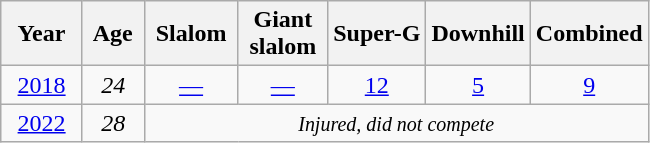<table class=wikitable style="text-align:center">
<tr>
<th>  Year  </th>
<th> Age </th>
<th> Slalom </th>
<th> Giant <br> slalom </th>
<th>Super-G</th>
<th>Downhill</th>
<th>Combined</th>
</tr>
<tr>
<td><a href='#'>2018</a></td>
<td><em>24</em></td>
<td><a href='#'>—</a></td>
<td><a href='#'>—</a></td>
<td><a href='#'>12</a></td>
<td><a href='#'>5</a></td>
<td><a href='#'>9</a></td>
</tr>
<tr>
<td><a href='#'>2022</a></td>
<td><em>28</em></td>
<td colspan=5><em><small>Injured, did not compete</small></em></td>
</tr>
</table>
